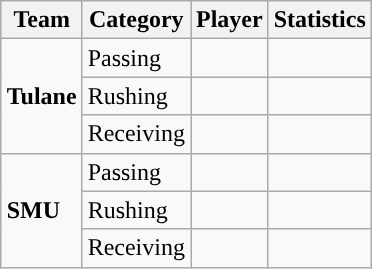<table class="wikitable" style="float: right;">
<tr>
<th>Team</th>
<th>Category</th>
<th>Player</th>
<th>Statistics</th>
</tr>
<tr>
<td rowspan=3><strong>Tulane</strong></td>
<td>Passing</td>
<td></td>
<td></td>
</tr>
<tr>
<td>Rushing</td>
<td></td>
<td></td>
</tr>
<tr>
<td>Receiving</td>
<td></td>
<td></td>
</tr>
<tr>
<td rowspan=3><strong>SMU</strong></td>
<td>Passing</td>
<td></td>
<td></td>
</tr>
<tr>
<td>Rushing</td>
<td></td>
<td></td>
</tr>
<tr>
<td>Receiving</td>
<td></td>
<td></td>
</tr>
</table>
